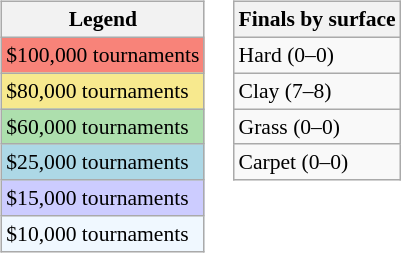<table>
<tr valign=top>
<td><br><table class=wikitable style="font-size:90%">
<tr>
<th>Legend</th>
</tr>
<tr style="background:#f88379;">
<td>$100,000 tournaments</td>
</tr>
<tr style="background:#f7e98e;">
<td>$80,000 tournaments</td>
</tr>
<tr style="background:#addfad;">
<td>$60,000 tournaments</td>
</tr>
<tr style="background:lightblue;">
<td>$25,000 tournaments</td>
</tr>
<tr style="background:#ccccff;">
<td>$15,000 tournaments</td>
</tr>
<tr style="background:#f0f8ff;">
<td>$10,000 tournaments</td>
</tr>
</table>
</td>
<td><br><table class=wikitable style="font-size:90%">
<tr>
<th>Finals by surface</th>
</tr>
<tr>
<td>Hard (0–0)</td>
</tr>
<tr>
<td>Clay (7–8)</td>
</tr>
<tr>
<td>Grass (0–0)</td>
</tr>
<tr>
<td>Carpet (0–0)</td>
</tr>
</table>
</td>
</tr>
</table>
